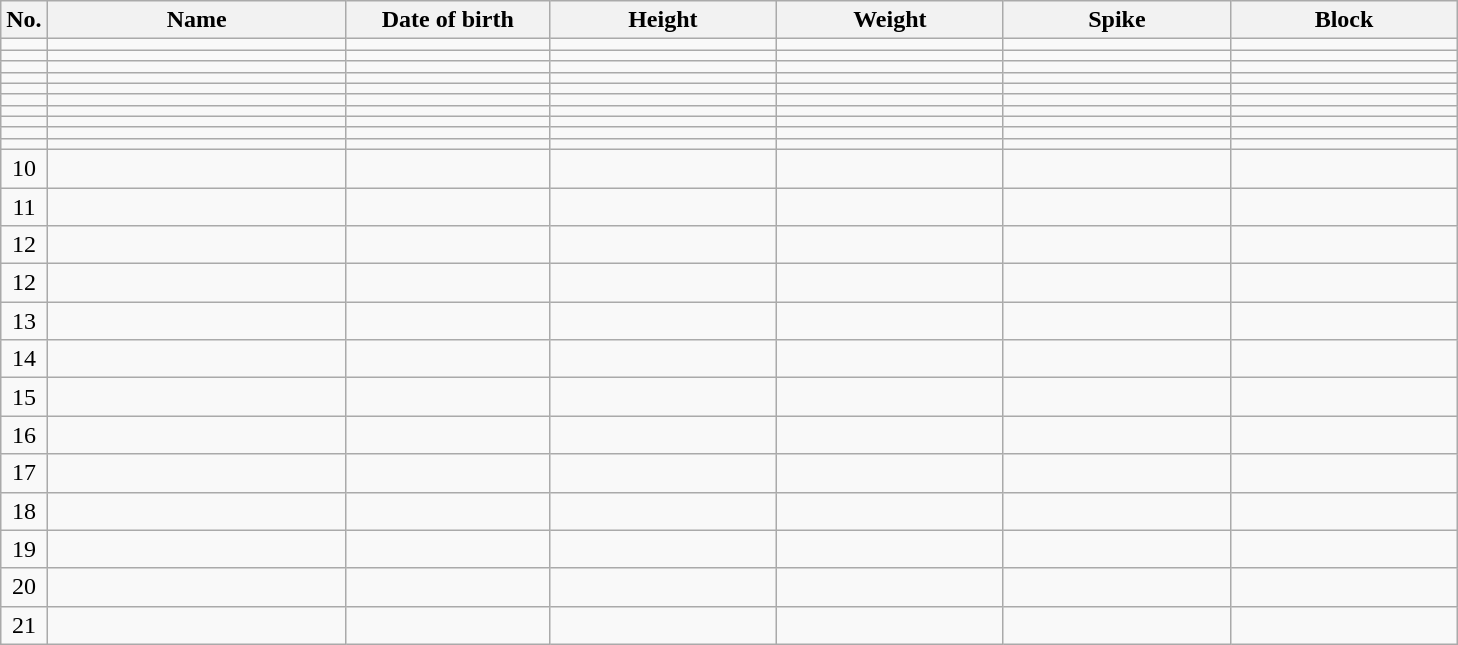<table class="wikitable sortable" style="font-size:100%; text-align:center;">
<tr>
<th>No.</th>
<th style="width:12em">Name</th>
<th style="width:8em">Date of birth</th>
<th style="width:9em">Height</th>
<th style="width:9em">Weight</th>
<th style="width:9em">Spike</th>
<th style="width:9em">Block</th>
</tr>
<tr>
<td></td>
<td align=left></td>
<td align=right></td>
<td></td>
<td></td>
<td></td>
<td></td>
</tr>
<tr>
<td></td>
<td align=left></td>
<td align=right></td>
<td></td>
<td></td>
<td></td>
<td></td>
</tr>
<tr>
<td></td>
<td align=left></td>
<td align=right></td>
<td></td>
<td></td>
<td></td>
<td></td>
</tr>
<tr>
<td></td>
<td align=left></td>
<td align=right></td>
<td></td>
<td></td>
<td></td>
<td></td>
</tr>
<tr>
<td></td>
<td align=left></td>
<td align=right></td>
<td></td>
<td></td>
<td></td>
<td></td>
</tr>
<tr>
<td></td>
<td align=left></td>
<td align=right></td>
<td></td>
<td></td>
<td></td>
<td></td>
</tr>
<tr>
<td></td>
<td align=left></td>
<td align=right></td>
<td></td>
<td></td>
<td></td>
<td></td>
</tr>
<tr>
<td></td>
<td align=left></td>
<td align=right></td>
<td></td>
<td></td>
<td></td>
<td></td>
</tr>
<tr>
<td></td>
<td align=left></td>
<td align=right></td>
<td></td>
<td></td>
<td></td>
<td></td>
</tr>
<tr>
<td></td>
<td align=left></td>
<td align=right></td>
<td></td>
<td></td>
<td></td>
<td></td>
</tr>
<tr>
<td>10</td>
<td align=left></td>
<td align=right></td>
<td></td>
<td></td>
<td></td>
<td></td>
</tr>
<tr>
<td>11</td>
<td align=left></td>
<td align=right></td>
<td></td>
<td></td>
<td></td>
<td></td>
</tr>
<tr>
<td>12</td>
<td align=left></td>
<td align=right></td>
<td></td>
<td></td>
<td></td>
<td></td>
</tr>
<tr>
<td>12</td>
<td align=left></td>
<td align=right></td>
<td></td>
<td></td>
<td></td>
<td></td>
</tr>
<tr>
<td>13</td>
<td align=left></td>
<td align=right></td>
<td></td>
<td></td>
<td></td>
<td></td>
</tr>
<tr>
<td>14</td>
<td align=left></td>
<td align=right></td>
<td></td>
<td></td>
<td></td>
<td></td>
</tr>
<tr>
<td>15</td>
<td align=left></td>
<td align=right></td>
<td></td>
<td></td>
<td></td>
<td></td>
</tr>
<tr>
<td>16</td>
<td align=left></td>
<td align=right></td>
<td></td>
<td></td>
<td></td>
<td></td>
</tr>
<tr>
<td>17</td>
<td align=left></td>
<td align=right></td>
<td></td>
<td></td>
<td></td>
<td></td>
</tr>
<tr>
<td>18</td>
<td align=left></td>
<td align=right></td>
<td></td>
<td></td>
<td></td>
<td></td>
</tr>
<tr>
<td>19</td>
<td align=left></td>
<td align=right></td>
<td></td>
<td></td>
<td></td>
<td></td>
</tr>
<tr>
<td>20</td>
<td align=left></td>
<td align=right></td>
<td></td>
<td></td>
<td></td>
<td></td>
</tr>
<tr>
<td>21</td>
<td align=left></td>
<td align=right></td>
<td></td>
<td></td>
<td></td>
<td></td>
</tr>
</table>
